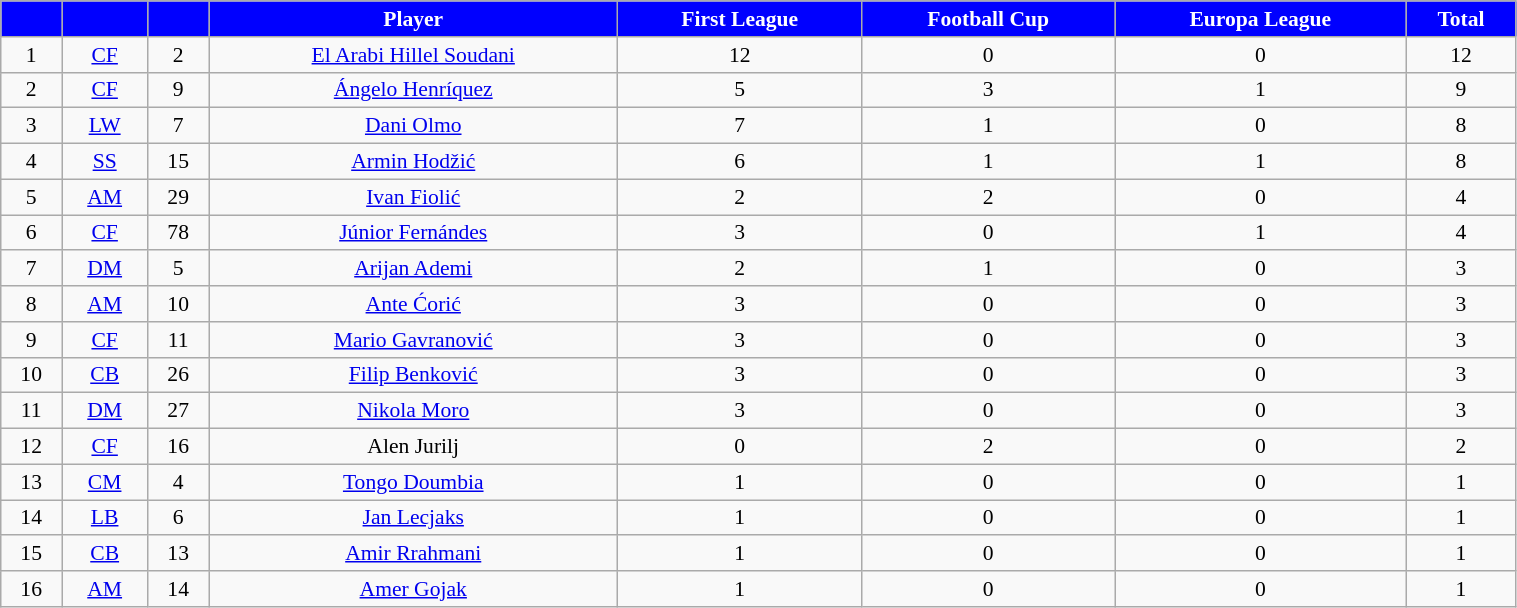<table class="wikitable" style="text-align:center; font-size:90%; width:80%">
<tr>
<th style="background:#0000ff; color:white; text-align:center;"></th>
<th style="background:#0000ff; color:white; text-align:center;"></th>
<th style="background:#0000ff; color:white; text-align:center;"></th>
<th style="background:#0000ff; color:white; text-align:center;">Player</th>
<th style="background:#0000ff; color:white; text-align:center;">First League</th>
<th style="background:#0000ff; color:white; text-align:center;">Football Cup</th>
<th style="background:#0000ff; color:white; text-align:center;">Europa League</th>
<th style="background:#0000ff; color:white; text-align:center;">Total</th>
</tr>
<tr>
<td>1</td>
<td><a href='#'>CF</a></td>
<td>2</td>
<td> <a href='#'>El Arabi Hillel Soudani</a></td>
<td>12</td>
<td>0</td>
<td>0</td>
<td>12</td>
</tr>
<tr>
<td>2</td>
<td><a href='#'>CF</a></td>
<td>9</td>
<td> <a href='#'>Ángelo Henríquez</a></td>
<td>5</td>
<td>3</td>
<td>1</td>
<td>9</td>
</tr>
<tr>
<td>3</td>
<td><a href='#'>LW</a></td>
<td>7</td>
<td> <a href='#'>Dani Olmo</a></td>
<td>7</td>
<td>1</td>
<td>0</td>
<td>8</td>
</tr>
<tr>
<td>4</td>
<td><a href='#'>SS</a></td>
<td>15</td>
<td> <a href='#'>Armin Hodžić</a></td>
<td>6</td>
<td>1</td>
<td>1</td>
<td>8</td>
</tr>
<tr>
<td>5</td>
<td><a href='#'>AM</a></td>
<td>29</td>
<td> <a href='#'>Ivan Fiolić</a></td>
<td>2</td>
<td>2</td>
<td>0</td>
<td>4</td>
</tr>
<tr>
<td>6</td>
<td><a href='#'>CF</a></td>
<td>78</td>
<td> <a href='#'>Júnior Fernándes</a></td>
<td>3</td>
<td>0</td>
<td>1</td>
<td>4</td>
</tr>
<tr>
<td>7</td>
<td><a href='#'>DM</a></td>
<td>5</td>
<td> <a href='#'>Arijan Ademi</a></td>
<td>2</td>
<td>1</td>
<td>0</td>
<td>3</td>
</tr>
<tr>
<td>8</td>
<td><a href='#'>AM</a></td>
<td>10</td>
<td> <a href='#'>Ante Ćorić</a></td>
<td>3</td>
<td>0</td>
<td>0</td>
<td>3</td>
</tr>
<tr>
<td>9</td>
<td><a href='#'>CF</a></td>
<td>11</td>
<td> <a href='#'>Mario Gavranović</a></td>
<td>3</td>
<td>0</td>
<td>0</td>
<td>3</td>
</tr>
<tr>
<td>10</td>
<td><a href='#'>CB</a></td>
<td>26</td>
<td> <a href='#'>Filip Benković</a></td>
<td>3</td>
<td>0</td>
<td>0</td>
<td>3</td>
</tr>
<tr>
<td>11</td>
<td><a href='#'>DM</a></td>
<td>27</td>
<td> <a href='#'>Nikola Moro</a></td>
<td>3</td>
<td>0</td>
<td>0</td>
<td>3</td>
</tr>
<tr>
<td>12</td>
<td><a href='#'>CF</a></td>
<td>16</td>
<td> Alen Jurilj</td>
<td>0</td>
<td>2</td>
<td>0</td>
<td>2</td>
</tr>
<tr>
<td>13</td>
<td><a href='#'>CM</a></td>
<td>4</td>
<td> <a href='#'>Tongo Doumbia</a></td>
<td>1</td>
<td>0</td>
<td>0</td>
<td>1</td>
</tr>
<tr>
<td>14</td>
<td><a href='#'>LB</a></td>
<td>6</td>
<td> <a href='#'>Jan Lecjaks</a></td>
<td>1</td>
<td>0</td>
<td>0</td>
<td>1</td>
</tr>
<tr>
<td>15</td>
<td><a href='#'>CB</a></td>
<td>13</td>
<td> <a href='#'>Amir Rrahmani</a></td>
<td>1</td>
<td>0</td>
<td>0</td>
<td>1</td>
</tr>
<tr>
<td>16</td>
<td><a href='#'>AM</a></td>
<td>14</td>
<td> <a href='#'>Amer Gojak</a></td>
<td>1</td>
<td>0</td>
<td>0</td>
<td>1</td>
</tr>
</table>
